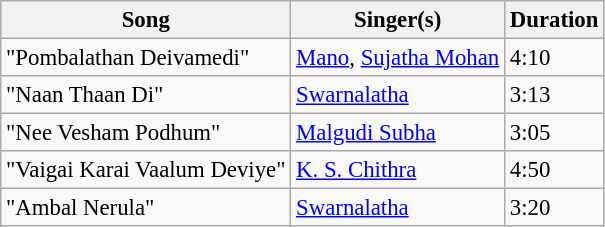<table class="wikitable" style="font-size:95%;">
<tr>
<th>Song</th>
<th>Singer(s)</th>
<th>Duration</th>
</tr>
<tr>
<td>"Pombalathan Deivamedi"</td>
<td><a href='#'>Mano</a>, <a href='#'>Sujatha Mohan</a></td>
<td>4:10</td>
</tr>
<tr>
<td>"Naan Thaan Di"</td>
<td><a href='#'>Swarnalatha</a></td>
<td>3:13</td>
</tr>
<tr>
<td>"Nee Vesham Podhum"</td>
<td><a href='#'>Malgudi Subha</a></td>
<td>3:05</td>
</tr>
<tr>
<td>"Vaigai Karai Vaalum Deviye"</td>
<td><a href='#'>K. S. Chithra</a></td>
<td>4:50</td>
</tr>
<tr>
<td>"Ambal Nerula"</td>
<td><a href='#'>Swarnalatha</a></td>
<td>3:20</td>
</tr>
</table>
